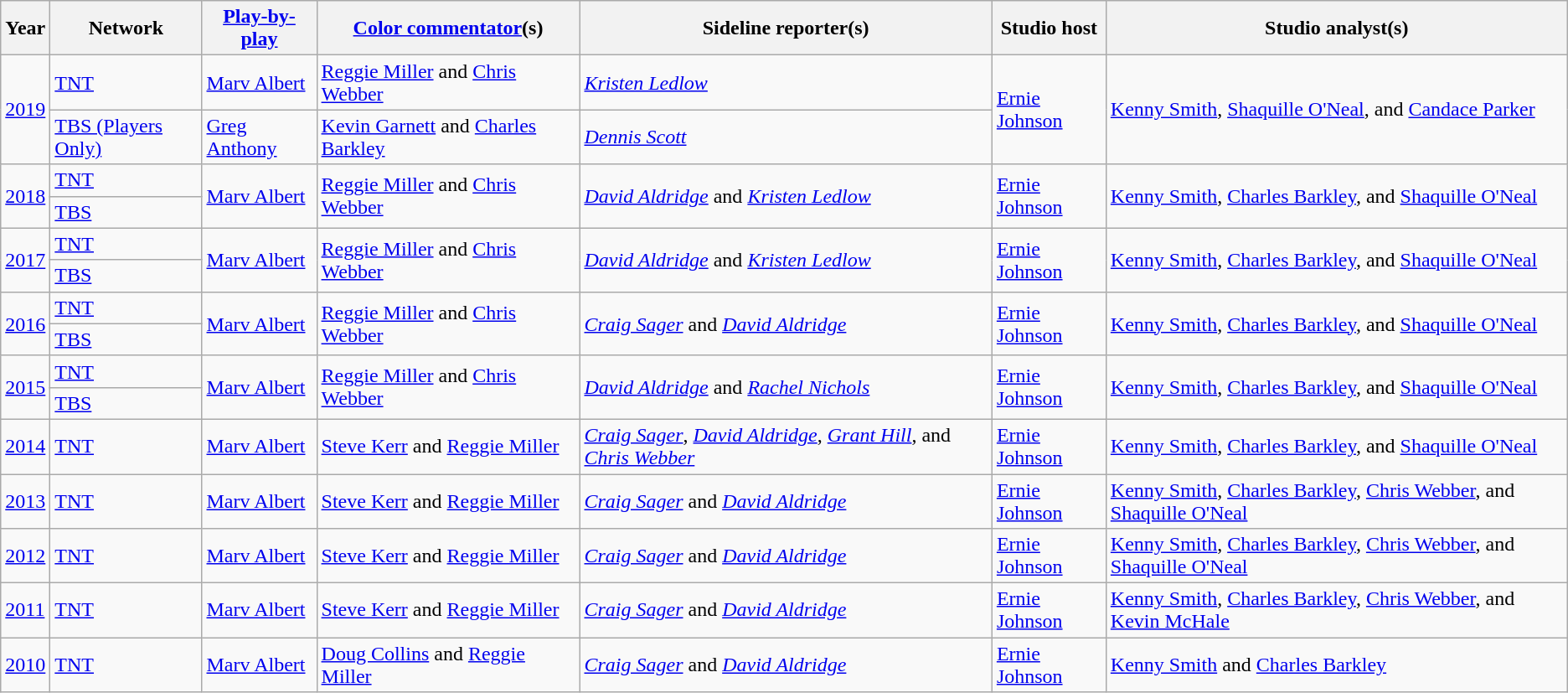<table class=wikitable>
<tr>
<th>Year</th>
<th>Network</th>
<th><a href='#'>Play-by-play</a></th>
<th><a href='#'>Color commentator</a>(s)</th>
<th>Sideline reporter(s)</th>
<th>Studio host</th>
<th>Studio analyst(s)</th>
</tr>
<tr>
<td rowspan="2"><a href='#'>2019</a></td>
<td><a href='#'>TNT</a></td>
<td><a href='#'>Marv Albert</a></td>
<td><a href='#'>Reggie Miller</a> and <a href='#'>Chris Webber</a></td>
<td><em><a href='#'>Kristen Ledlow</a></em></td>
<td rowspan="2"><a href='#'>Ernie Johnson</a></td>
<td rowspan="2"><a href='#'>Kenny Smith</a>, <a href='#'>Shaquille O'Neal</a>, and <a href='#'>Candace Parker</a></td>
</tr>
<tr>
<td><a href='#'>TBS (Players Only)</a></td>
<td><a href='#'>Greg Anthony</a></td>
<td><a href='#'>Kevin Garnett</a> and <a href='#'>Charles Barkley</a></td>
<td><em><a href='#'>Dennis Scott</a></em></td>
</tr>
<tr>
<td rowspan="2"><a href='#'>2018</a></td>
<td><a href='#'>TNT</a></td>
<td rowspan="2"><a href='#'>Marv Albert</a></td>
<td rowspan="2"><a href='#'>Reggie Miller</a> and <a href='#'>Chris Webber</a></td>
<td rowspan="2"><em><a href='#'>David Aldridge</a></em> and <em><a href='#'>Kristen Ledlow</a></em></td>
<td rowspan="2"><a href='#'>Ernie Johnson</a></td>
<td rowspan="2"><a href='#'>Kenny Smith</a>, <a href='#'>Charles Barkley</a>, and <a href='#'>Shaquille O'Neal</a></td>
</tr>
<tr>
<td><a href='#'>TBS</a></td>
</tr>
<tr>
<td rowspan="2"><a href='#'>2017</a></td>
<td><a href='#'>TNT</a></td>
<td rowspan="2"><a href='#'>Marv Albert</a></td>
<td rowspan="2"><a href='#'>Reggie Miller</a> and <a href='#'>Chris Webber</a></td>
<td rowspan="2"><em><a href='#'>David Aldridge</a></em> and <em><a href='#'>Kristen Ledlow</a></em></td>
<td rowspan="2"><a href='#'>Ernie Johnson</a></td>
<td rowspan="2"><a href='#'>Kenny Smith</a>, <a href='#'>Charles Barkley</a>, and <a href='#'>Shaquille O'Neal</a></td>
</tr>
<tr>
<td><a href='#'>TBS</a></td>
</tr>
<tr>
<td rowspan="2"><a href='#'>2016</a></td>
<td><a href='#'>TNT</a></td>
<td rowspan="2"><a href='#'>Marv Albert</a></td>
<td rowspan="2"><a href='#'>Reggie Miller</a> and <a href='#'>Chris Webber</a></td>
<td rowspan="2"><em><a href='#'>Craig Sager</a></em> and <em><a href='#'>David Aldridge</a></em></td>
<td rowspan="2"><a href='#'>Ernie Johnson</a></td>
<td rowspan="2"><a href='#'>Kenny Smith</a>, <a href='#'>Charles Barkley</a>, and <a href='#'>Shaquille O'Neal</a></td>
</tr>
<tr>
<td><a href='#'>TBS</a></td>
</tr>
<tr>
<td rowspan="2"><a href='#'>2015</a></td>
<td><a href='#'>TNT</a></td>
<td rowspan="2"><a href='#'>Marv Albert</a></td>
<td rowspan="2"><a href='#'>Reggie Miller</a> and <a href='#'>Chris Webber</a></td>
<td rowspan="2"><em><a href='#'>David Aldridge</a></em> and <em><a href='#'>Rachel Nichols</a></em></td>
<td rowspan="2"><a href='#'>Ernie Johnson</a></td>
<td rowspan="2"><a href='#'>Kenny Smith</a>, <a href='#'>Charles Barkley</a>, and <a href='#'>Shaquille O'Neal</a></td>
</tr>
<tr>
<td><a href='#'>TBS</a></td>
</tr>
<tr>
<td><a href='#'>2014</a></td>
<td><a href='#'>TNT</a></td>
<td><a href='#'>Marv Albert</a></td>
<td><a href='#'>Steve Kerr</a> and <a href='#'>Reggie Miller</a></td>
<td><em><a href='#'>Craig Sager</a></em>, <em><a href='#'>David Aldridge</a></em>, <em><a href='#'>Grant Hill</a></em>, and <em><a href='#'>Chris Webber</a></em></td>
<td><a href='#'>Ernie Johnson</a></td>
<td><a href='#'>Kenny Smith</a>, <a href='#'>Charles Barkley</a>, and <a href='#'>Shaquille O'Neal</a></td>
</tr>
<tr>
<td><a href='#'>2013</a></td>
<td><a href='#'>TNT</a></td>
<td><a href='#'>Marv Albert</a></td>
<td><a href='#'>Steve Kerr</a> and <a href='#'>Reggie Miller</a></td>
<td><em><a href='#'>Craig Sager</a></em> and <em><a href='#'>David Aldridge</a></em></td>
<td><a href='#'>Ernie Johnson</a></td>
<td><a href='#'>Kenny Smith</a>, <a href='#'>Charles Barkley</a>, <a href='#'>Chris Webber</a>, and <a href='#'>Shaquille O'Neal</a></td>
</tr>
<tr>
<td><a href='#'>2012</a></td>
<td><a href='#'>TNT</a></td>
<td><a href='#'>Marv Albert</a></td>
<td><a href='#'>Steve Kerr</a> and <a href='#'>Reggie Miller</a></td>
<td><em><a href='#'>Craig Sager</a></em> and <em><a href='#'>David Aldridge</a></em></td>
<td><a href='#'>Ernie Johnson</a></td>
<td><a href='#'>Kenny Smith</a>, <a href='#'>Charles Barkley</a>, <a href='#'>Chris Webber</a>, and <a href='#'>Shaquille O'Neal</a></td>
</tr>
<tr>
<td><a href='#'>2011</a></td>
<td><a href='#'>TNT</a></td>
<td><a href='#'>Marv Albert</a></td>
<td><a href='#'>Steve Kerr</a> and <a href='#'>Reggie Miller</a></td>
<td><em><a href='#'>Craig Sager</a></em> and <em><a href='#'>David Aldridge</a></em></td>
<td><a href='#'>Ernie Johnson</a></td>
<td><a href='#'>Kenny Smith</a>, <a href='#'>Charles Barkley</a>, <a href='#'>Chris Webber</a>, and <a href='#'>Kevin McHale</a></td>
</tr>
<tr>
<td><a href='#'>2010</a></td>
<td><a href='#'>TNT</a></td>
<td><a href='#'>Marv Albert</a></td>
<td><a href='#'>Doug Collins</a> and <a href='#'>Reggie Miller</a></td>
<td><em><a href='#'>Craig Sager</a></em> and <em><a href='#'>David Aldridge</a></em></td>
<td><a href='#'>Ernie Johnson</a></td>
<td><a href='#'>Kenny Smith</a> and <a href='#'>Charles Barkley</a></td>
</tr>
</table>
